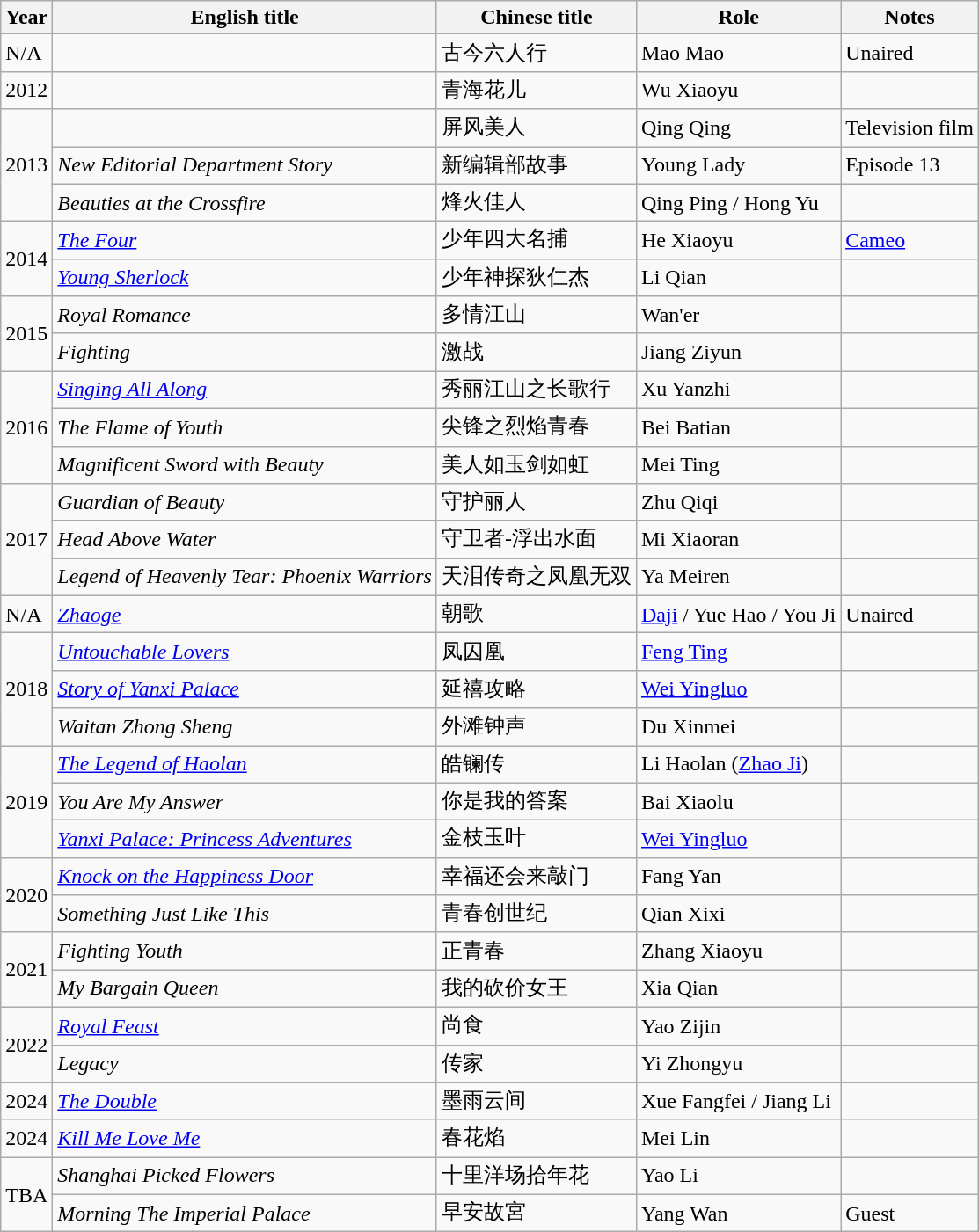<table class="wikitable sortable">
<tr>
<th>Year</th>
<th>English title</th>
<th>Chinese title</th>
<th>Role</th>
<th class="unsortable">Notes</th>
</tr>
<tr>
<td>N/A</td>
<td></td>
<td>古今六人行</td>
<td>Mao Mao</td>
<td>Unaired</td>
</tr>
<tr>
<td>2012</td>
<td></td>
<td>青海花儿</td>
<td>Wu Xiaoyu</td>
<td></td>
</tr>
<tr>
<td rowspan=3>2013</td>
<td></td>
<td>屏风美人</td>
<td>Qing Qing</td>
<td>Television film</td>
</tr>
<tr>
<td><em>New Editorial Department Story</em></td>
<td>新编辑部故事</td>
<td>Young Lady</td>
<td>Episode 13</td>
</tr>
<tr>
<td><em>Beauties at the Crossfire</em></td>
<td>烽火佳人</td>
<td>Qing Ping / Hong Yu</td>
<td></td>
</tr>
<tr>
<td rowspan=2>2014</td>
<td><em><a href='#'>The Four</a></em></td>
<td>少年四大名捕</td>
<td>He Xiaoyu</td>
<td><a href='#'>Cameo</a></td>
</tr>
<tr>
<td><em><a href='#'>Young Sherlock</a></em></td>
<td>少年神探狄仁杰</td>
<td>Li Qian</td>
<td></td>
</tr>
<tr>
<td rowspan=2>2015</td>
<td><em>Royal Romance</em></td>
<td>多情江山</td>
<td>Wan'er</td>
<td></td>
</tr>
<tr>
<td><em>Fighting</em></td>
<td>激战</td>
<td>Jiang Ziyun</td>
<td></td>
</tr>
<tr>
<td rowspan=3>2016</td>
<td><em><a href='#'>Singing All Along</a></em></td>
<td>秀丽江山之长歌行</td>
<td>Xu Yanzhi</td>
<td></td>
</tr>
<tr>
<td><em>The Flame of Youth</em></td>
<td>尖锋之烈焰青春</td>
<td>Bei Batian</td>
<td></td>
</tr>
<tr>
<td><em>Magnificent Sword with Beauty</em></td>
<td>美人如玉剑如虹</td>
<td>Mei Ting</td>
<td></td>
</tr>
<tr>
<td rowspan=3>2017</td>
<td><em>Guardian of Beauty</em></td>
<td>守护丽人</td>
<td>Zhu Qiqi</td>
<td></td>
</tr>
<tr>
<td><em>Head Above Water</em></td>
<td>守卫者-浮出水面</td>
<td>Mi Xiaoran</td>
<td></td>
</tr>
<tr>
<td><em>Legend of Heavenly Tear: Phoenix Warriors</em></td>
<td>天泪传奇之凤凰无双</td>
<td>Ya Meiren</td>
<td></td>
</tr>
<tr>
<td>N/A</td>
<td><em><a href='#'>Zhaoge</a></em></td>
<td>朝歌</td>
<td><a href='#'>Daji</a> / Yue Hao / You Ji</td>
<td>Unaired</td>
</tr>
<tr>
<td rowspan=3>2018</td>
<td><em><a href='#'>Untouchable Lovers</a></em></td>
<td>凤囚凰</td>
<td><a href='#'>Feng Ting</a></td>
<td></td>
</tr>
<tr>
<td><em><a href='#'>Story of Yanxi Palace</a></em></td>
<td>延禧攻略</td>
<td><a href='#'>Wei Yingluo</a></td>
<td></td>
</tr>
<tr>
<td><em>Waitan Zhong Sheng</em></td>
<td>外滩钟声</td>
<td>Du Xinmei</td>
<td></td>
</tr>
<tr>
<td rowspan=3>2019</td>
<td><em><a href='#'>The Legend of Haolan</a></em></td>
<td>皓镧传</td>
<td>Li Haolan (<a href='#'>Zhao Ji</a>)</td>
<td></td>
</tr>
<tr>
<td><em>You Are My Answer</em></td>
<td>你是我的答案</td>
<td>Bai Xiaolu</td>
<td></td>
</tr>
<tr>
<td><em><a href='#'>Yanxi Palace: Princess Adventures</a></em></td>
<td>金枝玉叶</td>
<td><a href='#'>Wei Yingluo</a></td>
<td></td>
</tr>
<tr>
<td rowspan=2>2020</td>
<td><em><a href='#'>Knock on the Happiness Door</a></em></td>
<td>幸福还会来敲门</td>
<td>Fang Yan</td>
<td></td>
</tr>
<tr>
<td><em>Something Just Like This</em></td>
<td>青春创世纪</td>
<td>Qian Xixi</td>
<td></td>
</tr>
<tr>
<td rowspan=2>2021</td>
<td><em>Fighting Youth</em></td>
<td>正青春</td>
<td>Zhang Xiaoyu</td>
<td></td>
</tr>
<tr>
<td><em>My Bargain Queen</em></td>
<td>我的砍价女王</td>
<td>Xia Qian</td>
<td></td>
</tr>
<tr>
<td rowspan="2">2022</td>
<td><em><a href='#'>Royal Feast</a></em></td>
<td>尚食</td>
<td>Yao Zijin</td>
<td></td>
</tr>
<tr>
<td><em>Legacy</em></td>
<td>传家</td>
<td>Yi Zhongyu</td>
<td></td>
</tr>
<tr>
<td>2024</td>
<td><em><a href='#'>The Double</a></em></td>
<td>墨雨云间</td>
<td>Xue Fangfei / Jiang Li</td>
<td></td>
</tr>
<tr>
<td>2024</td>
<td><em><a href='#'>Kill Me Love Me</a></em></td>
<td>春花焰</td>
<td>Mei Lin</td>
<td></td>
</tr>
<tr>
<td rowspan="2">TBA</td>
<td><em>Shanghai Picked Flowers</em></td>
<td>十里洋场拾年花</td>
<td>Yao Li</td>
<td></td>
</tr>
<tr>
<td><em>Morning The Imperial Palace</em></td>
<td>早安故宮</td>
<td>Yang Wan</td>
<td>Guest</td>
</tr>
</table>
